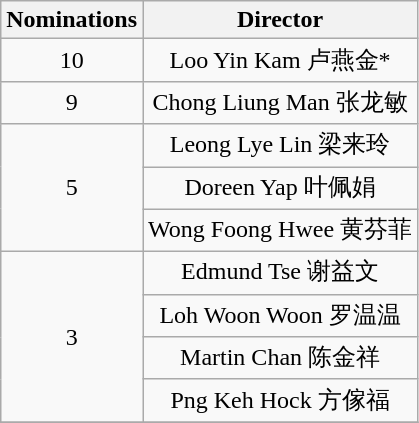<table class="wikitable" style="text-align: center;">
<tr>
<th scope="col" width="55">Nominations</th>
<th scope="col" align="center">Director</th>
</tr>
<tr>
<td rowspan="1" style="text-align:center;">10</td>
<td>Loo Yin Kam 卢燕金*</td>
</tr>
<tr>
<td rowspan="1" style="text-align:center;">9</td>
<td>Chong Liung Man 张龙敏</td>
</tr>
<tr>
<td rowspan="3" style="text-align:center;">5</td>
<td>Leong Lye Lin 梁来玲</td>
</tr>
<tr>
<td>Doreen Yap 叶佩娟</td>
</tr>
<tr>
<td>Wong Foong Hwee 黄芬菲</td>
</tr>
<tr>
<td rowspan="4" style="text-align:center;">3</td>
<td>Edmund Tse 谢益文</td>
</tr>
<tr>
<td>Loh Woon Woon 罗温温</td>
</tr>
<tr>
<td>Martin Chan 陈金祥</td>
</tr>
<tr>
<td>Png Keh Hock 方傢福</td>
</tr>
<tr>
</tr>
</table>
